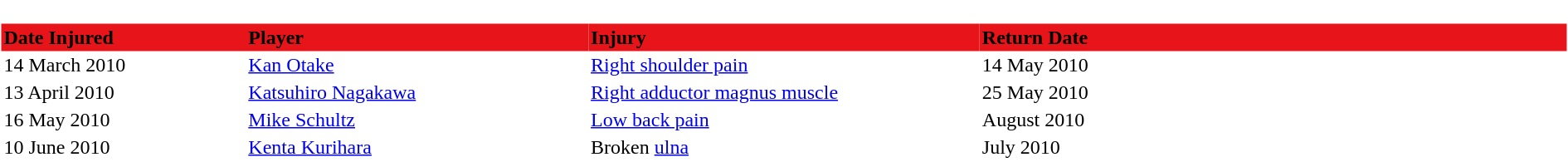<table border="0" style="width:100%;">
<tr>
<td style="background:#fff; text-align:left; vertical-align:top; width:100%;"><br><table border="0" cellspacing="0" cellpadding="2">
<tr style="background:#e7141a;">
<th width=5%><span> Date Injured</span></th>
<th width=7%><span> Player</span></th>
<th width=8%><span> Injury</span></th>
<th width=12%><span> Return Date</span></th>
</tr>
<tr>
<td>14 March 2010</td>
<td><a href='#'>Kan Otake</a></td>
<td><a href='#'>Right shoulder pain</a></td>
<td>14 May 2010</td>
</tr>
<tr>
<td>13 April 2010</td>
<td><a href='#'>Katsuhiro Nagakawa</a></td>
<td><a href='#'>Right adductor magnus muscle</a></td>
<td>25 May 2010</td>
</tr>
<tr>
<td>16 May 2010</td>
<td><a href='#'>Mike Schultz</a></td>
<td><a href='#'>Low back pain</a></td>
<td>August 2010</td>
</tr>
<tr>
<td>10 June 2010</td>
<td><a href='#'>Kenta Kurihara</a></td>
<td>Broken <a href='#'>ulna</a></td>
<td>July 2010</td>
</tr>
</table>
</td>
</tr>
</table>
